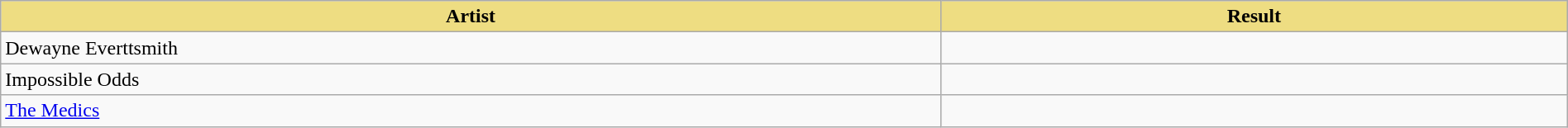<table class="wikitable" width=100%>
<tr>
<th style="width:15%;background:#EEDD82;">Artist</th>
<th style="width:10%;background:#EEDD82;">Result</th>
</tr>
<tr>
<td>Dewayne Everttsmith</td>
<td></td>
</tr>
<tr>
<td>Impossible Odds</td>
<td></td>
</tr>
<tr>
<td><a href='#'>The Medics</a></td>
<td></td>
</tr>
</table>
